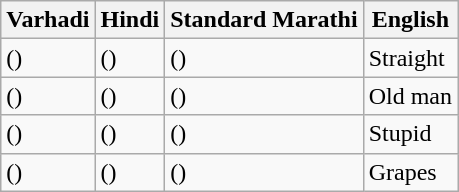<table class="wikitable">
<tr>
<th>Varhadi</th>
<th>Hindi</th>
<th>Standard Marathi</th>
<th>English</th>
</tr>
<tr>
<td> ()</td>
<td> ()</td>
<td> ()</td>
<td>Straight</td>
</tr>
<tr>
<td> ()</td>
<td> ()</td>
<td> ()</td>
<td>Old man</td>
</tr>
<tr>
<td> ()</td>
<td> ()</td>
<td> ()</td>
<td>Stupid</td>
</tr>
<tr>
<td> ()</td>
<td> ()</td>
<td> ()</td>
<td>Grapes</td>
</tr>
</table>
